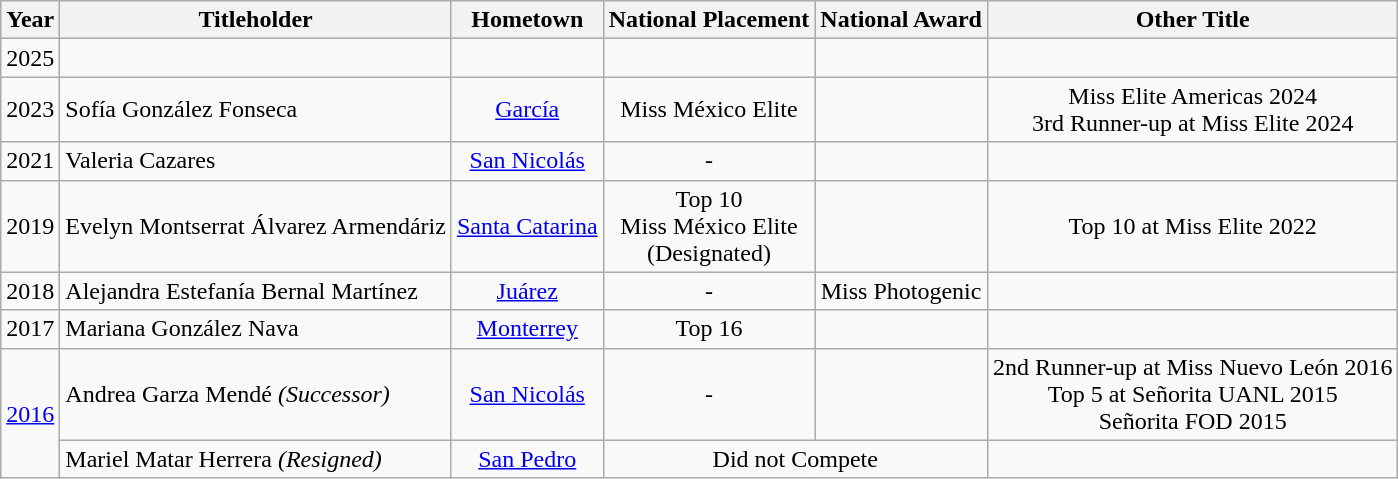<table class="wikitable sortable">
<tr>
<th>Year</th>
<th>Titleholder</th>
<th>Hometown</th>
<th>National Placement</th>
<th>National Award</th>
<th>Other Title</th>
</tr>
<tr>
<td align="center">2025</td>
<td></td>
<td align="center"></td>
<td align=center></td>
<td align="center"></td>
<td></td>
</tr>
<tr>
<td align="center">2023</td>
<td>Sofía González Fonseca</td>
<td align="center"><a href='#'>García</a></td>
<td align=center>Miss México Elite</td>
<td align="center"></td>
<td align="center">Miss Elite Americas 2024<br>3rd Runner-up at Miss Elite 2024</td>
</tr>
<tr>
<td align="center">2021</td>
<td>Valeria Cazares</td>
<td align="center"><a href='#'>San Nicolás</a></td>
<td align=center>-</td>
<td align="center"></td>
<td></td>
</tr>
<tr>
<td align="center">2019</td>
<td>Evelyn Montserrat Álvarez Armendáriz</td>
<td align="center"><a href='#'>Santa Catarina</a></td>
<td align=center>Top 10<br>Miss México Elite<br>(Designated)</td>
<td align="center"></td>
<td align="center">Top 10 at Miss Elite 2022</td>
</tr>
<tr>
<td align="center">2018</td>
<td>Alejandra Estefanía Bernal Martínez</td>
<td align="center"><a href='#'>Juárez</a></td>
<td align=center>-</td>
<td align="center">Miss Photogenic</td>
<td></td>
</tr>
<tr>
<td align="center">2017</td>
<td>Mariana González Nava</td>
<td align="center"><a href='#'>Monterrey</a></td>
<td align=center>Top 16</td>
<td align="center"></td>
<td></td>
</tr>
<tr>
<td rowspan=2 align="center"><a href='#'>2016</a></td>
<td>Andrea Garza Mendé <em>(Successor)</em></td>
<td align="center"><a href='#'>San Nicolás</a></td>
<td align="center">-</td>
<td align="center"></td>
<td align="center">2nd Runner-up at Miss Nuevo León 2016<br>Top 5 at Señorita UANL 2015<br>Señorita FOD 2015</td>
</tr>
<tr>
<td>Mariel Matar Herrera <em>(Resigned)</em></td>
<td align="center"><a href='#'>San Pedro</a></td>
<td colspan=2 align=center>Did not Compete</td>
<td align="center"></td>
</tr>
</table>
